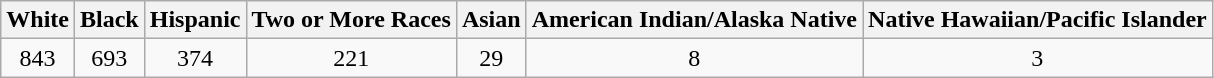<table class="wikitable" style=text-align:center>
<tr>
<th>White</th>
<th>Black</th>
<th>Hispanic</th>
<th>Two or More Races</th>
<th>Asian</th>
<th>American Indian/Alaska Native</th>
<th>Native Hawaiian/Pacific Islander</th>
</tr>
<tr>
<td>843</td>
<td>693</td>
<td>374</td>
<td>221</td>
<td>29</td>
<td>8</td>
<td>3</td>
</tr>
</table>
